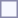<table style="border:1px solid #8888aa; background-color:#f7f8ff; padding:5px; font-size:95%; margin: 0px 12px 12px 0px;">
</table>
